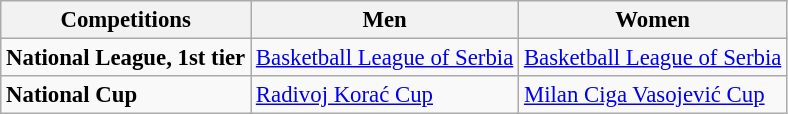<table class=wikitable style="font-size: 95%;">
<tr>
<th>Competitions</th>
<th>Men</th>
<th>Women</th>
</tr>
<tr>
<td><strong>National League, 1st tier</strong></td>
<td><a href='#'>Basketball League of Serbia</a></td>
<td><a href='#'>Basketball League of Serbia</a></td>
</tr>
<tr>
<td><strong>National Cup</strong></td>
<td><a href='#'>Radivoj Korać Cup</a></td>
<td><a href='#'>Milan Ciga Vasojević Cup</a></td>
</tr>
</table>
